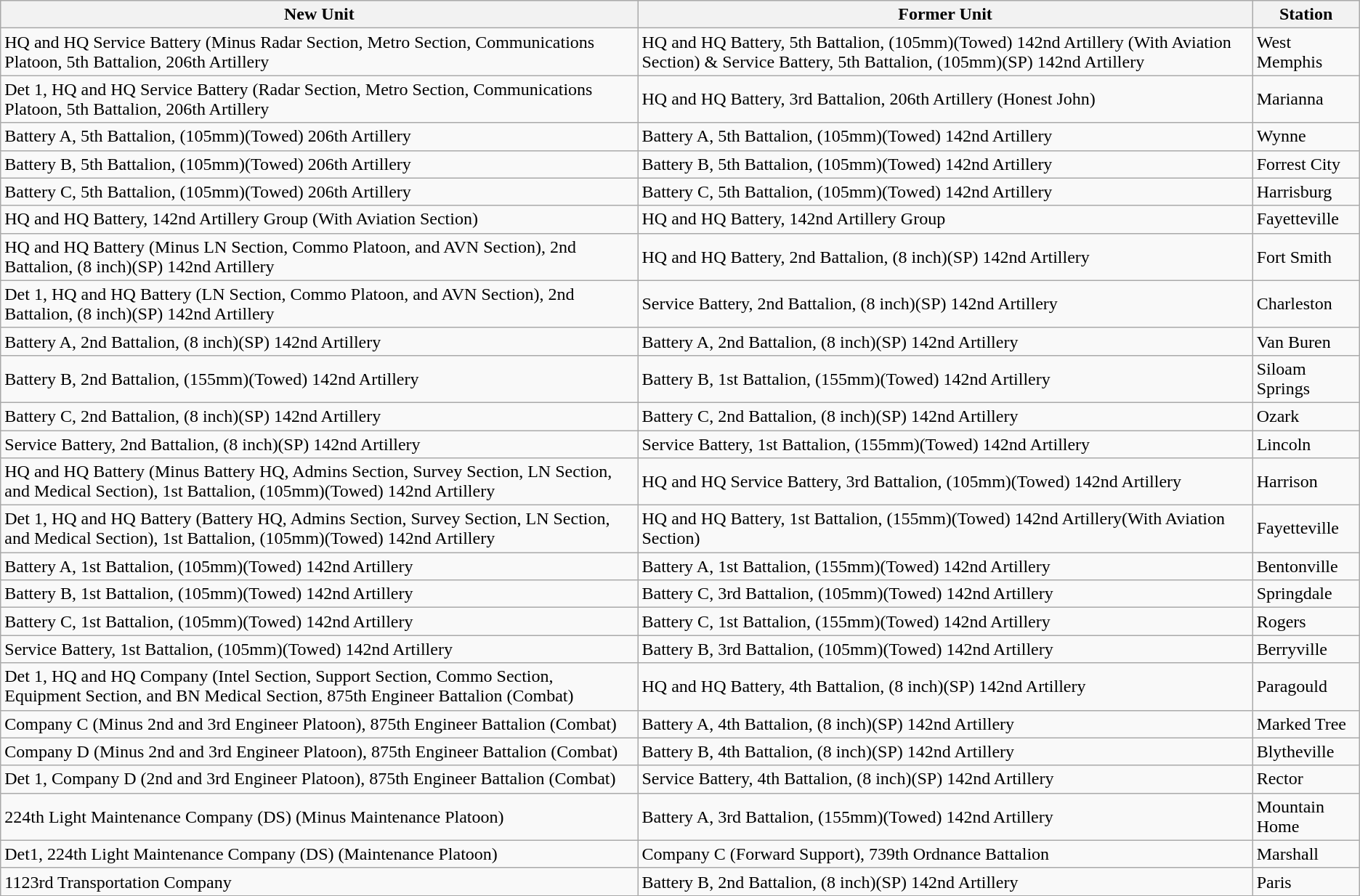<table class="wikitable">
<tr>
<th>New Unit</th>
<th>Former Unit</th>
<th>Station</th>
</tr>
<tr>
<td>HQ and HQ Service Battery (Minus Radar Section, Metro Section, Communications Platoon, 5th Battalion, 206th Artillery</td>
<td>HQ and HQ Battery, 5th Battalion, (105mm)(Towed) 142nd Artillery (With Aviation Section) & Service Battery, 5th Battalion, (105mm)(SP) 142nd Artillery</td>
<td>West Memphis</td>
</tr>
<tr>
<td>Det 1, HQ and HQ Service Battery (Radar Section, Metro Section, Communications Platoon, 5th Battalion, 206th Artillery</td>
<td>HQ and HQ Battery, 3rd Battalion, 206th Artillery (Honest John)</td>
<td>Marianna</td>
</tr>
<tr>
<td>Battery A, 5th Battalion, (105mm)(Towed) 206th Artillery</td>
<td>Battery A, 5th Battalion, (105mm)(Towed) 142nd Artillery</td>
<td>Wynne</td>
</tr>
<tr>
<td>Battery B, 5th Battalion, (105mm)(Towed) 206th Artillery</td>
<td>Battery B, 5th Battalion, (105mm)(Towed) 142nd Artillery</td>
<td>Forrest City</td>
</tr>
<tr>
<td>Battery C, 5th Battalion, (105mm)(Towed) 206th Artillery</td>
<td>Battery C, 5th Battalion, (105mm)(Towed) 142nd Artillery</td>
<td>Harrisburg</td>
</tr>
<tr>
<td>HQ and HQ Battery, 142nd Artillery Group (With Aviation Section)</td>
<td>HQ and HQ Battery, 142nd Artillery Group</td>
<td>Fayetteville</td>
</tr>
<tr>
<td>HQ and HQ Battery (Minus LN Section, Commo Platoon, and AVN Section), 2nd Battalion, (8 inch)(SP) 142nd Artillery</td>
<td>HQ and HQ Battery, 2nd Battalion, (8 inch)(SP) 142nd Artillery</td>
<td>Fort Smith</td>
</tr>
<tr>
<td>Det 1, HQ and HQ Battery (LN Section, Commo Platoon, and AVN Section), 2nd Battalion, (8 inch)(SP) 142nd Artillery</td>
<td>Service Battery, 2nd Battalion, (8 inch)(SP) 142nd Artillery</td>
<td>Charleston</td>
</tr>
<tr>
<td>Battery A, 2nd Battalion, (8 inch)(SP) 142nd Artillery</td>
<td>Battery A, 2nd Battalion, (8 inch)(SP) 142nd Artillery</td>
<td>Van Buren</td>
</tr>
<tr>
<td>Battery B, 2nd Battalion, (155mm)(Towed) 142nd Artillery</td>
<td>Battery B, 1st Battalion, (155mm)(Towed) 142nd Artillery</td>
<td>Siloam Springs</td>
</tr>
<tr>
<td>Battery C, 2nd Battalion, (8 inch)(SP) 142nd Artillery</td>
<td>Battery C, 2nd Battalion, (8 inch)(SP) 142nd Artillery</td>
<td>Ozark</td>
</tr>
<tr>
<td>Service Battery, 2nd Battalion, (8 inch)(SP) 142nd Artillery</td>
<td>Service Battery, 1st Battalion, (155mm)(Towed) 142nd Artillery</td>
<td>Lincoln</td>
</tr>
<tr>
<td>HQ and HQ Battery (Minus Battery HQ, Admins Section, Survey Section, LN Section, and Medical Section), 1st Battalion, (105mm)(Towed) 142nd Artillery</td>
<td>HQ and HQ Service Battery, 3rd Battalion, (105mm)(Towed) 142nd Artillery</td>
<td>Harrison</td>
</tr>
<tr>
<td>Det 1, HQ and HQ Battery (Battery HQ, Admins Section, Survey Section, LN Section, and Medical Section), 1st Battalion, (105mm)(Towed) 142nd Artillery</td>
<td>HQ and HQ Battery, 1st Battalion, (155mm)(Towed) 142nd Artillery(With Aviation Section)</td>
<td>Fayetteville</td>
</tr>
<tr>
<td>Battery A, 1st Battalion, (105mm)(Towed) 142nd Artillery</td>
<td>Battery A, 1st Battalion, (155mm)(Towed) 142nd Artillery</td>
<td>Bentonville</td>
</tr>
<tr>
<td>Battery B, 1st Battalion, (105mm)(Towed) 142nd Artillery</td>
<td>Battery C, 3rd Battalion, (105mm)(Towed) 142nd Artillery</td>
<td>Springdale</td>
</tr>
<tr>
<td>Battery C, 1st Battalion, (105mm)(Towed) 142nd Artillery</td>
<td>Battery C, 1st Battalion, (155mm)(Towed) 142nd Artillery</td>
<td>Rogers</td>
</tr>
<tr>
<td>Service Battery, 1st Battalion, (105mm)(Towed) 142nd Artillery</td>
<td>Battery B, 3rd Battalion, (105mm)(Towed) 142nd Artillery</td>
<td>Berryville</td>
</tr>
<tr>
<td>Det 1, HQ and HQ Company (Intel Section, Support Section, Commo Section, Equipment Section, and BN Medical Section, 875th Engineer Battalion (Combat)</td>
<td>HQ and HQ Battery, 4th Battalion, (8 inch)(SP) 142nd Artillery</td>
<td>Paragould</td>
</tr>
<tr>
<td>Company C (Minus 2nd and 3rd Engineer Platoon), 875th Engineer Battalion (Combat)</td>
<td>Battery A, 4th Battalion, (8 inch)(SP) 142nd Artillery</td>
<td>Marked Tree</td>
</tr>
<tr>
<td>Company D (Minus 2nd and 3rd Engineer Platoon), 875th Engineer Battalion (Combat)</td>
<td>Battery B, 4th Battalion, (8 inch)(SP) 142nd Artillery</td>
<td>Blytheville</td>
</tr>
<tr>
<td>Det 1, Company D (2nd and 3rd Engineer Platoon), 875th Engineer Battalion (Combat)</td>
<td>Service Battery, 4th Battalion, (8 inch)(SP) 142nd Artillery</td>
<td>Rector</td>
</tr>
<tr>
<td>224th Light Maintenance Company (DS) (Minus Maintenance Platoon)</td>
<td>Battery A, 3rd Battalion, (155mm)(Towed) 142nd Artillery</td>
<td>Mountain Home</td>
</tr>
<tr>
<td>Det1, 224th Light Maintenance Company (DS) (Maintenance Platoon)</td>
<td>Company C (Forward Support), 739th Ordnance Battalion</td>
<td>Marshall</td>
</tr>
<tr>
<td>1123rd Transportation Company</td>
<td>Battery B, 2nd Battalion, (8 inch)(SP) 142nd Artillery</td>
<td>Paris</td>
</tr>
</table>
